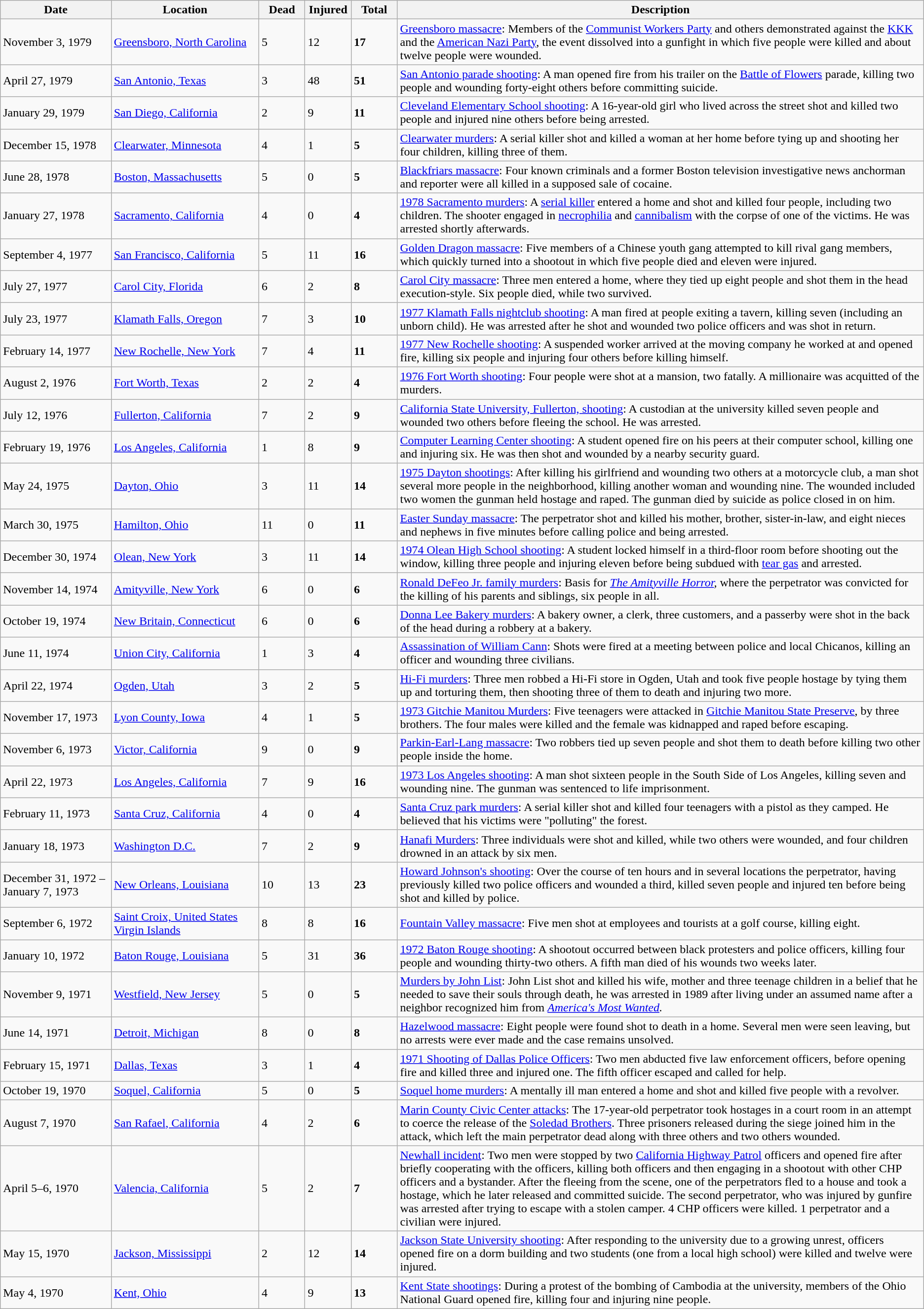<table class="wikitable sortable">
<tr>
<th width=12%>Date</th>
<th width=16%>Location</th>
<th width=5%>Dead</th>
<th width=5%>Injured</th>
<th width=5%>Total</th>
<th width=60%>Description</th>
</tr>
<tr>
<td>November 3, 1979</td>
<td><a href='#'>Greensboro, North Carolina</a></td>
<td>5</td>
<td>12</td>
<td><strong>17</strong></td>
<td><a href='#'>Greensboro massacre</a>: Members of the <a href='#'>Communist Workers Party</a> and others demonstrated against the <a href='#'>KKK</a> and the <a href='#'>American Nazi Party</a>, the event dissolved into a gunfight in which five people were killed and about twelve people were wounded.</td>
</tr>
<tr>
<td>April 27, 1979</td>
<td><a href='#'>San Antonio, Texas</a></td>
<td>3</td>
<td>48</td>
<td><strong>51</strong></td>
<td><a href='#'>San Antonio parade shooting</a>: A man opened fire from his trailer on the <a href='#'>Battle of Flowers</a> parade, killing two people and wounding forty-eight others before committing suicide.</td>
</tr>
<tr>
<td>January 29, 1979</td>
<td><a href='#'>San Diego, California</a></td>
<td>2</td>
<td>9</td>
<td><strong>11</strong></td>
<td><a href='#'>Cleveland Elementary School shooting</a>: A 16-year-old girl who lived across the street shot and killed two people and injured nine others before being arrested.</td>
</tr>
<tr>
<td>December 15, 1978</td>
<td><a href='#'>Clearwater, Minnesota</a></td>
<td>4</td>
<td>1</td>
<td><strong>5</strong></td>
<td><a href='#'>Clearwater murders</a>: A serial killer shot and killed a woman at her home before tying up and shooting her four children, killing three of them.</td>
</tr>
<tr>
<td>June 28, 1978</td>
<td><a href='#'>Boston, Massachusetts</a></td>
<td>5</td>
<td>0</td>
<td><strong>5</strong></td>
<td><a href='#'>Blackfriars massacre</a>: Four known criminals and a former Boston television investigative news anchorman and reporter were all killed in a supposed sale of cocaine.</td>
</tr>
<tr>
<td>January 27, 1978</td>
<td><a href='#'>Sacramento, California</a></td>
<td>4</td>
<td>0</td>
<td><strong>4</strong></td>
<td><a href='#'>1978 Sacramento murders</a>: A <a href='#'>serial killer</a> entered a home and shot and killed four people, including two children. The shooter engaged in <a href='#'>necrophilia</a> and <a href='#'>cannibalism</a> with the corpse of one of the victims. He was arrested shortly afterwards.</td>
</tr>
<tr>
<td>September 4, 1977</td>
<td><a href='#'>San Francisco, California</a></td>
<td>5</td>
<td>11</td>
<td><strong>16</strong></td>
<td><a href='#'>Golden Dragon massacre</a>: Five members of a Chinese youth gang attempted to kill rival gang members, which quickly turned into a shootout in which five people died and eleven were injured.</td>
</tr>
<tr>
<td>July 27, 1977</td>
<td><a href='#'>Carol City, Florida</a></td>
<td>6</td>
<td>2</td>
<td><strong>8</strong></td>
<td><a href='#'>Carol City massacre</a>: Three men entered a home, where they tied up eight people and shot them in the head execution-style. Six people died, while two survived.</td>
</tr>
<tr>
<td>July 23, 1977</td>
<td><a href='#'>Klamath Falls, Oregon</a></td>
<td>7</td>
<td>3</td>
<td><strong>10</strong></td>
<td><a href='#'>1977 Klamath Falls nightclub shooting</a>: A man fired at people exiting a tavern, killing seven (including an unborn child). He was arrested after he shot and wounded two police officers and was shot in return.</td>
</tr>
<tr>
<td>February 14, 1977</td>
<td><a href='#'>New Rochelle, New York</a></td>
<td>7</td>
<td>4</td>
<td><strong>11</strong></td>
<td><a href='#'>1977 New Rochelle shooting</a>: A suspended worker arrived at the moving company he worked at and opened fire, killing six people and injuring four others before killing himself.</td>
</tr>
<tr>
<td>August 2, 1976</td>
<td><a href='#'>Fort Worth, Texas</a></td>
<td>2</td>
<td>2</td>
<td><strong>4</strong></td>
<td><a href='#'>1976 Fort Worth shooting</a>: Four people were shot at a mansion, two fatally. A millionaire was acquitted of the murders.</td>
</tr>
<tr>
<td>July 12, 1976</td>
<td><a href='#'>Fullerton, California</a></td>
<td>7</td>
<td>2</td>
<td><strong>9</strong></td>
<td><a href='#'>California State University, Fullerton, shooting</a>: A custodian at the university killed seven people and wounded two others before fleeing the school. He was arrested.</td>
</tr>
<tr>
<td>February 19, 1976</td>
<td><a href='#'>Los Angeles, California</a></td>
<td>1</td>
<td>8</td>
<td><strong>9</strong></td>
<td><a href='#'>Computer Learning Center shooting</a>: A student opened fire on his peers at their computer school, killing one and injuring six. He was then shot and wounded by a nearby security guard.</td>
</tr>
<tr>
<td>May 24, 1975</td>
<td><a href='#'>Dayton, Ohio</a></td>
<td>3</td>
<td>11</td>
<td><strong>14</strong></td>
<td><a href='#'>1975 Dayton shootings</a>: After killing his girlfriend and wounding two others at a motorcycle club, a man shot several more people in the neighborhood, killing another woman and wounding nine. The wounded included two women the gunman held hostage and raped. The gunman died by suicide as police closed in on him.</td>
</tr>
<tr>
<td>March 30, 1975</td>
<td><a href='#'>Hamilton, Ohio</a></td>
<td>11</td>
<td>0</td>
<td><strong>11</strong></td>
<td><a href='#'>Easter Sunday massacre</a>: The perpetrator shot and killed his mother, brother, sister-in-law, and eight nieces and nephews in five minutes before calling police and being arrested.</td>
</tr>
<tr>
<td>December 30, 1974</td>
<td><a href='#'>Olean, New York</a></td>
<td>3</td>
<td>11</td>
<td><strong>14</strong></td>
<td><a href='#'>1974 Olean High School shooting</a>: A student locked himself in a third-floor room before shooting out the window, killing three people and injuring eleven before being subdued with <a href='#'>tear gas</a> and arrested.</td>
</tr>
<tr>
<td>November 14, 1974</td>
<td><a href='#'>Amityville, New York</a></td>
<td>6</td>
<td>0</td>
<td><strong>6</strong></td>
<td><a href='#'>Ronald DeFeo Jr. family murders</a>: Basis for <em><a href='#'>The Amityville Horror</a>,</em> where the perpetrator was convicted for the killing of his parents and siblings, six people in all.</td>
</tr>
<tr>
<td>October 19, 1974</td>
<td><a href='#'>New Britain, Connecticut</a></td>
<td>6</td>
<td>0</td>
<td><strong>6</strong></td>
<td><a href='#'>Donna Lee Bakery murders</a>: A bakery owner, a clerk, three customers, and a passerby were shot in the back of the head during a robbery at a bakery.</td>
</tr>
<tr>
<td>June 11, 1974</td>
<td><a href='#'>Union City, California</a></td>
<td>1</td>
<td>3</td>
<td><strong>4</strong></td>
<td><a href='#'>Assassination of William Cann</a>: Shots were fired at a meeting between police and local Chicanos, killing an officer and wounding three civilians.</td>
</tr>
<tr>
<td>April 22, 1974</td>
<td><a href='#'>Ogden, Utah</a></td>
<td>3</td>
<td>2</td>
<td><strong>5</strong></td>
<td><a href='#'>Hi-Fi murders</a>: Three men robbed a Hi-Fi store in Ogden, Utah and took five people hostage by tying them up and torturing them, then shooting three of them to death and injuring two more.</td>
</tr>
<tr>
<td>November 17, 1973</td>
<td><a href='#'>Lyon County, Iowa</a></td>
<td>4</td>
<td>1</td>
<td><strong>5</strong></td>
<td><a href='#'>1973 Gitchie Manitou Murders</a>: Five teenagers were attacked in <a href='#'>Gitchie Manitou State Preserve</a>, by three brothers. The four males were killed and the female was kidnapped and raped before escaping.</td>
</tr>
<tr>
<td>November 6, 1973</td>
<td><a href='#'>Victor, California</a></td>
<td>9</td>
<td>0</td>
<td><strong>9</strong></td>
<td><a href='#'>Parkin-Earl-Lang massacre</a>: Two robbers tied up seven people and shot them to death before killing two other people inside the home.</td>
</tr>
<tr>
<td>April 22, 1973</td>
<td><a href='#'>Los Angeles, California</a></td>
<td>7</td>
<td>9</td>
<td><strong>16</strong></td>
<td><a href='#'>1973 Los Angeles shooting</a>: A man shot sixteen people in the South Side of Los Angeles, killing seven and wounding nine. The gunman was sentenced to life imprisonment.</td>
</tr>
<tr>
<td>February 11, 1973</td>
<td><a href='#'>Santa Cruz, California</a></td>
<td>4</td>
<td>0</td>
<td><strong>4</strong></td>
<td><a href='#'>Santa Cruz park murders</a>: A serial killer shot and killed four teenagers with a pistol as they camped. He believed that his victims were "polluting" the forest.</td>
</tr>
<tr>
<td>January 18, 1973</td>
<td><a href='#'>Washington D.C.</a></td>
<td>7</td>
<td>2</td>
<td><strong>9</strong></td>
<td><a href='#'>Hanafi Murders</a>: Three individuals were shot and killed, while two others were wounded, and four children drowned in an attack by six men.</td>
</tr>
<tr>
<td>December 31, 1972 – January 7, 1973</td>
<td><a href='#'>New Orleans, Louisiana</a></td>
<td>10</td>
<td>13</td>
<td><strong>23</strong></td>
<td><a href='#'>Howard Johnson's shooting</a>: Over the course of ten hours and in several locations the perpetrator, having previously killed two police officers and wounded a third, killed seven people and injured ten before being shot and killed by police.</td>
</tr>
<tr>
<td>September 6, 1972</td>
<td><a href='#'>Saint Croix, United States Virgin Islands</a></td>
<td>8</td>
<td>8</td>
<td><strong>16</strong></td>
<td><a href='#'>Fountain Valley massacre</a>: Five men shot at employees and tourists at a golf course, killing eight.</td>
</tr>
<tr>
<td>January 10, 1972</td>
<td><a href='#'>Baton Rouge, Louisiana</a></td>
<td>5</td>
<td>31</td>
<td><strong>36</strong></td>
<td><a href='#'>1972 Baton Rouge shooting</a>: A shootout occurred between black protesters and police officers, killing four people and wounding thirty-two others. A fifth man died of his wounds two weeks later.</td>
</tr>
<tr>
<td>November 9, 1971</td>
<td><a href='#'>Westfield, New Jersey</a></td>
<td>5</td>
<td>0</td>
<td><strong>5</strong></td>
<td><a href='#'>Murders by John List</a>: John List shot and killed his wife, mother and three teenage children in a belief that he needed to save their souls through death, he was arrested in 1989 after living under an assumed name after a neighbor recognized him from <em><a href='#'>America's Most Wanted</a>.</em></td>
</tr>
<tr>
<td>June 14, 1971</td>
<td><a href='#'>Detroit, Michigan</a></td>
<td>8</td>
<td>0</td>
<td><strong>8</strong></td>
<td><a href='#'>Hazelwood massacre</a>: Eight people were found shot to death in a home. Several men were seen leaving, but no arrests were ever made and the case remains unsolved.</td>
</tr>
<tr>
<td>February 15, 1971</td>
<td><a href='#'>Dallas, Texas</a></td>
<td>3</td>
<td>1</td>
<td><strong>4</strong></td>
<td><a href='#'>1971 Shooting of Dallas Police Officers</a>: Two men abducted five law enforcement officers, before opening fire and killed three and injured one. The fifth officer escaped and called for help.</td>
</tr>
<tr>
<td>October 19, 1970</td>
<td><a href='#'>Soquel, California</a></td>
<td>5</td>
<td>0</td>
<td><strong>5</strong></td>
<td><a href='#'>Soquel home murders</a>: A mentally ill man entered a home and shot and killed five people with a revolver.</td>
</tr>
<tr>
<td>August 7, 1970</td>
<td><a href='#'>San Rafael, California</a></td>
<td>4</td>
<td>2</td>
<td><strong>6</strong></td>
<td><a href='#'>Marin County Civic Center attacks</a>: The 17-year-old perpetrator took hostages in a court room in an attempt to coerce the release of the <a href='#'>Soledad Brothers</a>. Three prisoners released during the siege joined him in the attack, which left the main perpetrator dead along with three others and two others wounded.</td>
</tr>
<tr>
<td>April 5–6, 1970</td>
<td><a href='#'>Valencia, California</a></td>
<td>5</td>
<td>2</td>
<td><strong>7</strong></td>
<td><a href='#'>Newhall incident</a>: Two men were stopped by two <a href='#'>California Highway Patrol</a> officers and opened fire after briefly cooperating with the officers, killing both officers and then engaging in a shootout with other CHP officers and a bystander. After the fleeing from the scene, one of the perpetrators fled to a house and took a hostage, which he later released and committed suicide. The second perpetrator, who was injured by gunfire was arrested after trying to escape with a stolen camper. 4 CHP officers were killed. 1 perpetrator and a civilian were injured.</td>
</tr>
<tr>
<td>May 15, 1970</td>
<td><a href='#'>Jackson, Mississippi</a></td>
<td>2</td>
<td>12</td>
<td><strong>14</strong></td>
<td><a href='#'>Jackson State University shooting</a>: After responding to the university due to a growing unrest, officers opened fire on a dorm building and two students (one from a local high school) were killed and twelve were injured.</td>
</tr>
<tr>
<td>May 4, 1970</td>
<td><a href='#'>Kent, Ohio</a></td>
<td>4</td>
<td>9</td>
<td><strong>13</strong></td>
<td><a href='#'>Kent State shootings</a>: During a protest of the bombing of Cambodia at the university, members of the Ohio National Guard opened fire, killing four and injuring nine people.</td>
</tr>
</table>
